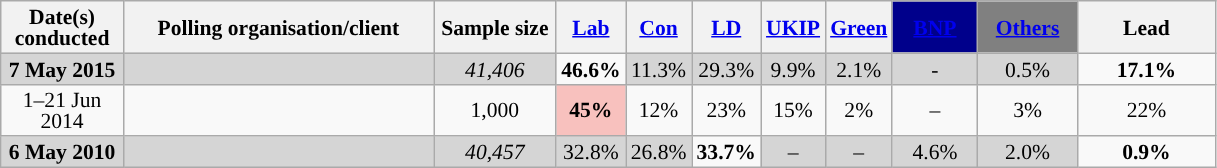<table class="wikitable sortable" style="text-align:center;font-size:90%;line-height:14px">
<tr>
<th ! style="width:75px;">Date(s)<br>conducted</th>
<th style="width:200px;">Polling organisation/client</th>
<th class="unsortable" style="width:75px;">Sample size</th>
<th class="unsortable" style="background:"><a href='#'><span>Lab</span></a></th>
<th class="unsortable" style="background:"><a href='#'><span>Con</span></a></th>
<th class="unsortable" style="background:"><a href='#'><span>LD</span></a></th>
<th class="unsortable" style="background:"><a href='#'><span>UKIP</span></a></th>
<th class="unsortable" style="background:"><a href='#'><span>Green</span></a></th>
<th class="unsortable" style="background:#00008B; text-color:white; width:50px;"><a href='#'><span>BNP</span></a></th>
<th class="unsortable" style="background:gray; width:60px;"><a href='#'><span>Others</span></a></th>
<th class="unsortable" style="width:85px;">Lead</th>
</tr>
<tr>
<td style="background:#D5D5D5"><strong>7 May 2015</strong></td>
<td style="background:#D5D5D5"></td>
<td style="background:#D5D5D5"><em>41,406</em></td>
<td style="background:"><strong>46.6%</strong></td>
<td style="background:#D5D5D5">11.3%</td>
<td style="background:#D5D5D5">29.3%</td>
<td style="background:#D5D5D5">9.9%</td>
<td style="background:#D5D5D5">2.1%</td>
<td style="background:#D5D5D5">-</td>
<td style="background:#D5D5D5">0.5%</td>
<td style="background:"><strong>17.1% </strong></td>
</tr>
<tr>
<td>1–21 Jun 2014</td>
<td></td>
<td>1,000</td>
<td style="background:#F8C1BE"><strong>45%</strong></td>
<td>12%</td>
<td>23%</td>
<td>15%</td>
<td>2%</td>
<td>–</td>
<td>3%</td>
<td style="background:">22%</td>
</tr>
<tr>
<td style="background:#D5D5D5"><strong>6 May 2010</strong></td>
<td style="background:#D5D5D5"></td>
<td style="background:#D5D5D5"><em>40,457</em></td>
<td style="background:#D5D5D5">32.8%</td>
<td style="background:#D5D5D5">26.8%</td>
<td style="background:"><strong>33.7%</strong></td>
<td style="background:#D5D5D5">–</td>
<td style="background:#D5D5D5">–</td>
<td style="background:#D5D5D5">4.6%</td>
<td style="background:#D5D5D5">2.0%</td>
<td style="background:"><strong>0.9% </strong></td>
</tr>
</table>
